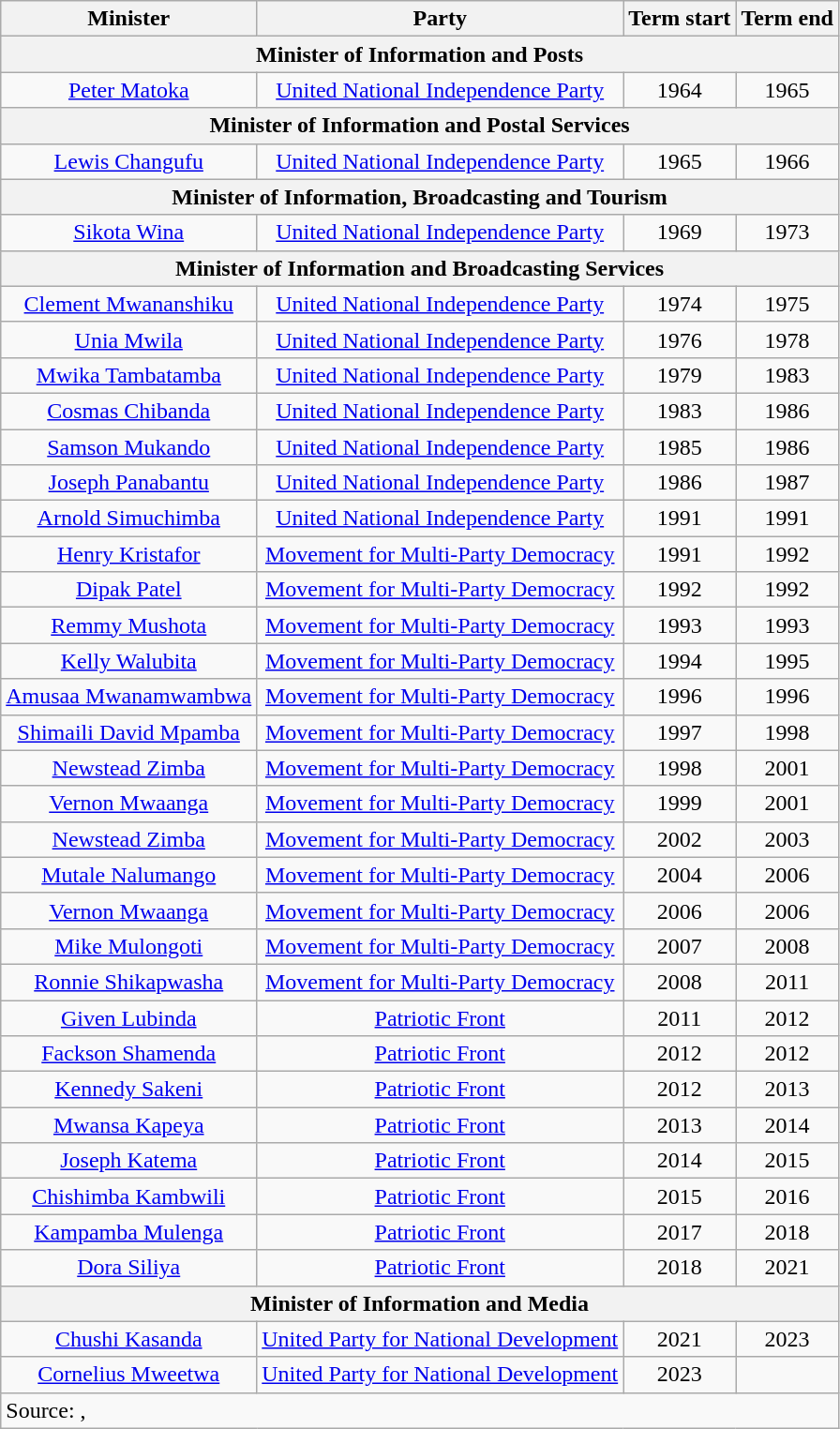<table class=wikitable style=text-align:center>
<tr>
<th>Minister</th>
<th>Party</th>
<th>Term start</th>
<th>Term end</th>
</tr>
<tr>
<th colspan=4>Minister of Information and Posts</th>
</tr>
<tr>
<td><a href='#'>Peter Matoka</a></td>
<td><a href='#'>United National Independence Party</a></td>
<td>1964</td>
<td>1965</td>
</tr>
<tr>
<th colspan=4>Minister of Information and Postal Services</th>
</tr>
<tr>
<td><a href='#'>Lewis Changufu</a></td>
<td><a href='#'>United National Independence Party</a></td>
<td>1965</td>
<td>1966</td>
</tr>
<tr>
<th colspan=4>Minister of Information, Broadcasting and Tourism</th>
</tr>
<tr>
<td><a href='#'>Sikota Wina</a></td>
<td><a href='#'>United National Independence Party</a></td>
<td>1969</td>
<td>1973</td>
</tr>
<tr>
<th colspan=4>Minister of Information and Broadcasting Services</th>
</tr>
<tr>
<td><a href='#'>Clement Mwananshiku</a></td>
<td><a href='#'>United National Independence Party</a></td>
<td>1974</td>
<td>1975</td>
</tr>
<tr>
<td><a href='#'>Unia Mwila</a></td>
<td><a href='#'>United National Independence Party</a></td>
<td>1976</td>
<td>1978</td>
</tr>
<tr>
<td><a href='#'>Mwika Tambatamba</a></td>
<td><a href='#'>United National Independence Party</a></td>
<td>1979</td>
<td>1983</td>
</tr>
<tr>
<td><a href='#'>Cosmas Chibanda</a></td>
<td><a href='#'>United National Independence Party</a></td>
<td>1983</td>
<td>1986</td>
</tr>
<tr>
<td><a href='#'>Samson Mukando</a></td>
<td><a href='#'>United National Independence Party</a></td>
<td>1985</td>
<td>1986</td>
</tr>
<tr>
<td><a href='#'>Joseph Panabantu</a></td>
<td><a href='#'>United National Independence Party</a></td>
<td>1986</td>
<td>1987</td>
</tr>
<tr>
<td><a href='#'>Arnold Simuchimba</a></td>
<td><a href='#'>United National Independence Party</a></td>
<td>1991</td>
<td>1991</td>
</tr>
<tr>
<td><a href='#'>Henry Kristafor</a></td>
<td><a href='#'>Movement for Multi-Party Democracy</a></td>
<td>1991</td>
<td>1992</td>
</tr>
<tr>
<td><a href='#'>Dipak Patel</a></td>
<td><a href='#'>Movement for Multi-Party Democracy</a></td>
<td>1992</td>
<td>1992</td>
</tr>
<tr>
<td><a href='#'>Remmy Mushota</a></td>
<td><a href='#'>Movement for Multi-Party Democracy</a></td>
<td>1993</td>
<td>1993</td>
</tr>
<tr>
<td><a href='#'>Kelly Walubita</a></td>
<td><a href='#'>Movement for Multi-Party Democracy</a></td>
<td>1994</td>
<td>1995</td>
</tr>
<tr>
<td><a href='#'>Amusaa Mwanamwambwa</a></td>
<td><a href='#'>Movement for Multi-Party Democracy</a></td>
<td>1996</td>
<td>1996</td>
</tr>
<tr>
<td><a href='#'>Shimaili David Mpamba</a></td>
<td><a href='#'>Movement for Multi-Party Democracy</a></td>
<td>1997</td>
<td>1998</td>
</tr>
<tr>
<td><a href='#'>Newstead Zimba</a></td>
<td><a href='#'>Movement for Multi-Party Democracy</a></td>
<td>1998</td>
<td>2001</td>
</tr>
<tr>
<td><a href='#'>Vernon Mwaanga</a></td>
<td><a href='#'>Movement for Multi-Party Democracy</a></td>
<td>1999</td>
<td>2001</td>
</tr>
<tr>
<td><a href='#'>Newstead Zimba</a></td>
<td><a href='#'>Movement for Multi-Party Democracy</a></td>
<td>2002</td>
<td>2003</td>
</tr>
<tr>
<td><a href='#'>Mutale Nalumango</a></td>
<td><a href='#'>Movement for Multi-Party Democracy</a></td>
<td>2004</td>
<td>2006</td>
</tr>
<tr>
<td><a href='#'>Vernon Mwaanga</a></td>
<td><a href='#'>Movement for Multi-Party Democracy</a></td>
<td>2006</td>
<td>2006</td>
</tr>
<tr>
<td><a href='#'>Mike Mulongoti</a></td>
<td><a href='#'>Movement for Multi-Party Democracy</a></td>
<td>2007</td>
<td>2008</td>
</tr>
<tr>
<td><a href='#'>Ronnie Shikapwasha</a></td>
<td><a href='#'>Movement for Multi-Party Democracy</a></td>
<td>2008</td>
<td>2011</td>
</tr>
<tr>
<td><a href='#'>Given Lubinda</a></td>
<td><a href='#'>Patriotic Front</a></td>
<td>2011</td>
<td>2012</td>
</tr>
<tr>
<td><a href='#'>Fackson Shamenda</a></td>
<td><a href='#'>Patriotic Front</a></td>
<td>2012</td>
<td>2012</td>
</tr>
<tr>
<td><a href='#'>Kennedy Sakeni</a></td>
<td><a href='#'>Patriotic Front</a></td>
<td>2012</td>
<td>2013</td>
</tr>
<tr>
<td><a href='#'>Mwansa Kapeya</a></td>
<td><a href='#'>Patriotic Front</a></td>
<td>2013</td>
<td>2014</td>
</tr>
<tr>
<td><a href='#'>Joseph Katema</a></td>
<td><a href='#'>Patriotic Front</a></td>
<td>2014</td>
<td>2015</td>
</tr>
<tr>
<td><a href='#'>Chishimba Kambwili</a></td>
<td><a href='#'>Patriotic Front</a></td>
<td>2015</td>
<td>2016</td>
</tr>
<tr>
<td><a href='#'>Kampamba Mulenga</a></td>
<td><a href='#'>Patriotic Front</a></td>
<td>2017</td>
<td>2018</td>
</tr>
<tr>
<td><a href='#'>Dora Siliya</a></td>
<td><a href='#'>Patriotic Front</a></td>
<td>2018</td>
<td>2021</td>
</tr>
<tr>
<th colspan=4>Minister of Information and Media</th>
</tr>
<tr>
<td><a href='#'>Chushi Kasanda</a></td>
<td><a href='#'>United Party for National Development</a></td>
<td>2021</td>
<td>2023</td>
</tr>
<tr>
<td><a href='#'>Cornelius Mweetwa</a></td>
<td><a href='#'>United Party for National Development</a></td>
<td>2023</td>
<td></td>
</tr>
<tr>
<td colspan=4 align=left>Source: , </td>
</tr>
</table>
